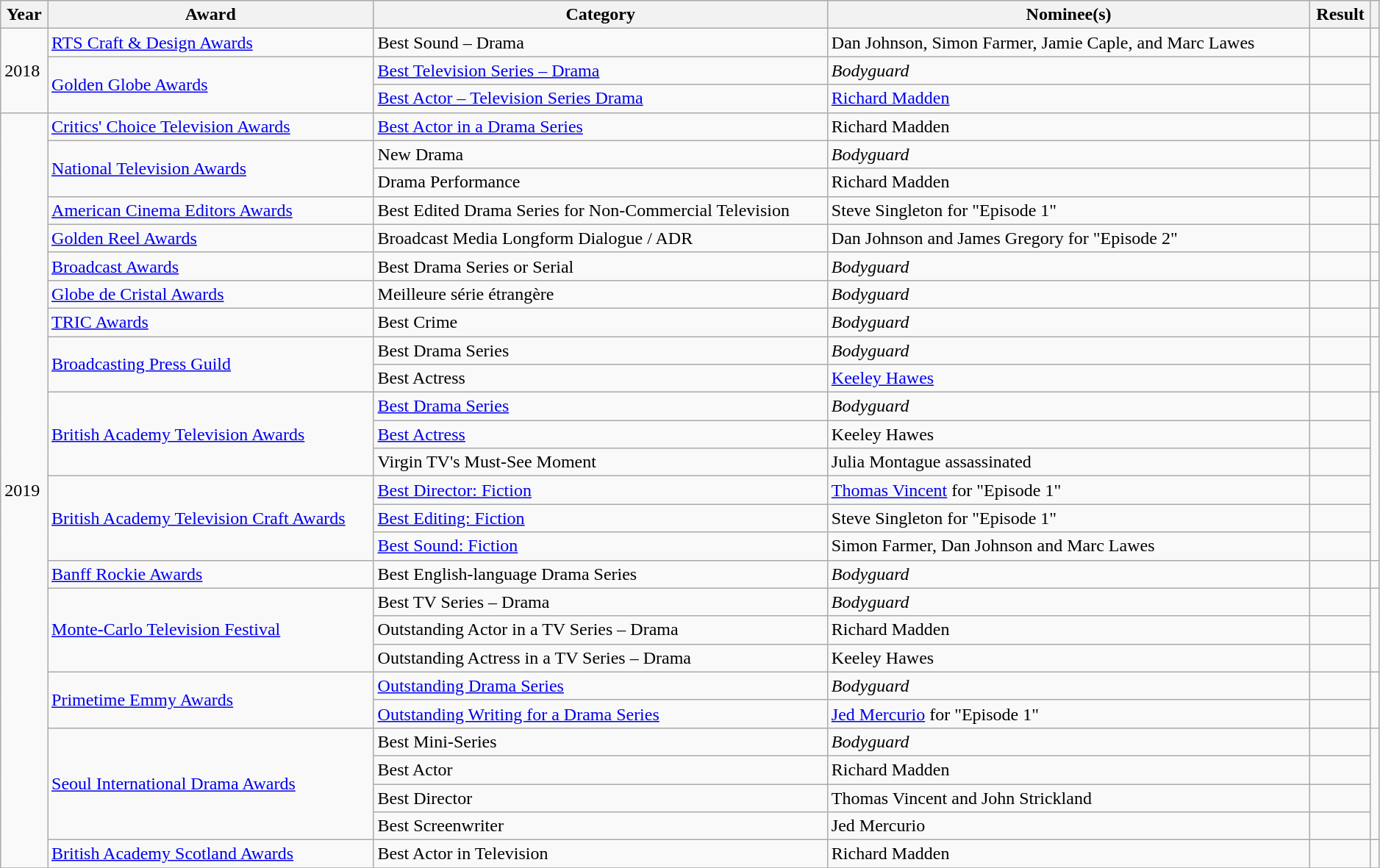<table class="wikitable sortable plainrowheaders" style="width:99%;">
<tr>
<th scope="col">Year</th>
<th scope="col">Award</th>
<th scope="col">Category</th>
<th scope="col" style="width:35%;">Nominee(s)</th>
<th scope="col">Result</th>
<th scope="col" class="unsortable"></th>
</tr>
<tr>
<td rowspan="3">2018</td>
<td><a href='#'>RTS Craft & Design Awards</a></td>
<td>Best Sound – Drama</td>
<td>Dan Johnson, Simon Farmer, Jamie Caple, and Marc Lawes</td>
<td></td>
<td style="text-align:center;"></td>
</tr>
<tr>
<td rowspan="2"><a href='#'>Golden Globe Awards</a></td>
<td><a href='#'>Best Television Series – Drama</a></td>
<td><em>Bodyguard</em></td>
<td></td>
<td style="text-align:center;" rowspan="2"></td>
</tr>
<tr>
<td><a href='#'>Best Actor – Television Series Drama</a></td>
<td><a href='#'>Richard Madden</a></td>
<td></td>
</tr>
<tr>
<td rowspan="27">2019</td>
<td><a href='#'>Critics' Choice Television Awards</a></td>
<td><a href='#'>Best Actor in a Drama Series</a></td>
<td>Richard Madden</td>
<td></td>
<td style="text-align:center;"></td>
</tr>
<tr>
<td rowspan="2"><a href='#'>National Television Awards</a></td>
<td>New Drama</td>
<td><em>Bodyguard</em></td>
<td></td>
<td style="text-align:center;" rowspan="2"></td>
</tr>
<tr>
<td>Drama Performance</td>
<td>Richard Madden</td>
<td></td>
</tr>
<tr>
<td><a href='#'>American Cinema Editors Awards</a></td>
<td>Best Edited Drama Series for Non-Commercial Television</td>
<td>Steve Singleton for "Episode 1"</td>
<td></td>
<td style="text-align:center;"></td>
</tr>
<tr>
<td><a href='#'>Golden Reel Awards</a></td>
<td>Broadcast Media Longform Dialogue / ADR</td>
<td>Dan Johnson and James Gregory for "Episode 2"</td>
<td></td>
<td style="text-align:center;"></td>
</tr>
<tr>
<td><a href='#'>Broadcast Awards</a></td>
<td>Best Drama Series or Serial</td>
<td><em>Bodyguard</em></td>
<td></td>
<td style="text-align:center;"></td>
</tr>
<tr>
<td><a href='#'>Globe de Cristal Awards</a></td>
<td>Meilleure série étrangère</td>
<td><em>Bodyguard</em></td>
<td></td>
<td style="text-align:center;"></td>
</tr>
<tr>
<td><a href='#'>TRIC Awards</a></td>
<td>Best Crime</td>
<td><em>Bodyguard</em></td>
<td></td>
<td style="text-align:center;"></td>
</tr>
<tr>
<td rowspan="2"><a href='#'>Broadcasting Press Guild</a></td>
<td>Best Drama Series</td>
<td><em>Bodyguard</em></td>
<td></td>
<td rowspan="2" style="text-align:center;"></td>
</tr>
<tr>
<td>Best Actress</td>
<td><a href='#'>Keeley Hawes</a></td>
<td></td>
</tr>
<tr>
<td rowspan="3"><a href='#'>British Academy Television Awards</a></td>
<td><a href='#'>Best Drama Series</a></td>
<td><em>Bodyguard</em></td>
<td></td>
<td rowspan="6" style="text-align:center;"></td>
</tr>
<tr>
<td><a href='#'>Best Actress</a></td>
<td>Keeley Hawes</td>
<td></td>
</tr>
<tr>
<td>Virgin TV's Must-See Moment</td>
<td>Julia Montague assassinated</td>
<td></td>
</tr>
<tr>
<td rowspan="3"><a href='#'>British Academy Television Craft Awards</a></td>
<td><a href='#'>Best Director: Fiction</a></td>
<td><a href='#'>Thomas Vincent</a> for "Episode 1"</td>
<td></td>
</tr>
<tr>
<td><a href='#'>Best Editing: Fiction</a></td>
<td>Steve Singleton for "Episode 1"</td>
<td></td>
</tr>
<tr>
<td><a href='#'>Best Sound: Fiction</a></td>
<td>Simon Farmer, Dan Johnson and Marc Lawes</td>
<td></td>
</tr>
<tr>
<td><a href='#'>Banff Rockie Awards</a></td>
<td>Best English-language Drama Series</td>
<td><em>Bodyguard</em></td>
<td></td>
<td style="text-align:center;"></td>
</tr>
<tr>
<td rowspan="3"><a href='#'>Monte-Carlo Television Festival</a></td>
<td>Best TV Series – Drama</td>
<td><em>Bodyguard</em></td>
<td></td>
<td rowspan="3" style="text-align:center;"></td>
</tr>
<tr>
<td>Outstanding Actor in a TV Series – Drama</td>
<td>Richard Madden</td>
<td></td>
</tr>
<tr>
<td>Outstanding Actress in a TV Series – Drama</td>
<td>Keeley Hawes</td>
<td></td>
</tr>
<tr>
<td rowspan="2"><a href='#'>Primetime Emmy Awards</a></td>
<td><a href='#'>Outstanding Drama Series</a></td>
<td><em>Bodyguard</em></td>
<td></td>
<td style="text-align:center;" rowspan="2"></td>
</tr>
<tr>
<td><a href='#'>Outstanding Writing for a Drama Series</a></td>
<td><a href='#'>Jed Mercurio</a> for "Episode 1"</td>
<td></td>
</tr>
<tr>
<td rowspan="4"><a href='#'>Seoul International Drama Awards</a></td>
<td>Best Mini-Series</td>
<td><em>Bodyguard</em></td>
<td></td>
<td rowspan="4" style="text-align:center;"></td>
</tr>
<tr>
<td>Best Actor</td>
<td>Richard Madden</td>
<td></td>
</tr>
<tr>
<td>Best Director</td>
<td>Thomas Vincent and John Strickland</td>
<td></td>
</tr>
<tr>
<td>Best Screenwriter</td>
<td>Jed Mercurio</td>
<td></td>
</tr>
<tr>
<td><a href='#'>British Academy Scotland Awards</a></td>
<td>Best Actor in Television</td>
<td>Richard Madden</td>
<td></td>
<td></td>
</tr>
<tr>
</tr>
</table>
